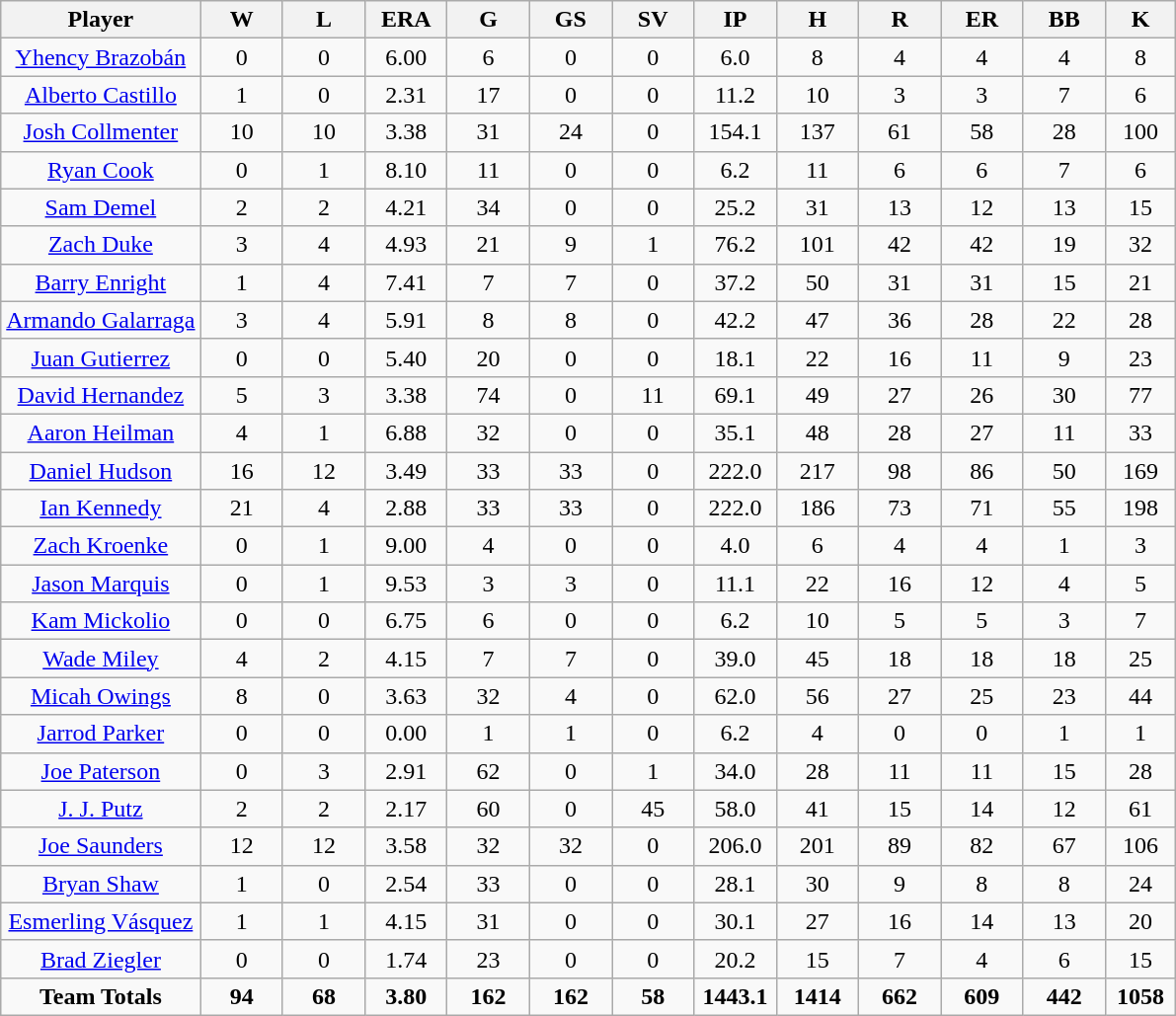<table class="wikitable sortable" style="text-align:center; border:1; cellpadding:2; cellspacing:0;">
<tr>
<th bgcolor="#DDDDFF" width="17%">Player</th>
<th bgcolor="#DDDDFF" width="7%">W</th>
<th bgcolor="#DDDDFF" width="7%">L</th>
<th bgcolor="#DDDDFF" width="7%">ERA</th>
<th bgcolor="#DDDDFF" width="7%">G</th>
<th bgcolor="#DDDDFF" width="7%">GS</th>
<th bgcolor="#DDDDFF" width="7%">SV</th>
<th bgcolor="#DDDDFF" width="7%">IP</th>
<th bgcolor="#DDDDFF" width="7%">H</th>
<th bgcolor="#DDDDFF" width="7%">R</th>
<th bgcolor="#DDDDFF" width="7%">ER</th>
<th bgcolor="#DDDDFF" width="7%">BB</th>
<th bgcolor="#DDDDFF" width="7%">K</th>
</tr>
<tr>
<td><a href='#'>Yhency Brazobán</a></td>
<td>0</td>
<td>0</td>
<td>6.00</td>
<td>6</td>
<td>0</td>
<td>0</td>
<td>6.0</td>
<td>8</td>
<td>4</td>
<td>4</td>
<td>4</td>
<td>8</td>
</tr>
<tr>
<td><a href='#'>Alberto Castillo</a></td>
<td>1</td>
<td>0</td>
<td>2.31</td>
<td>17</td>
<td>0</td>
<td>0</td>
<td>11.2</td>
<td>10</td>
<td>3</td>
<td>3</td>
<td>7</td>
<td>6</td>
</tr>
<tr>
<td><a href='#'>Josh Collmenter</a></td>
<td>10</td>
<td>10</td>
<td>3.38</td>
<td>31</td>
<td>24</td>
<td>0</td>
<td>154.1</td>
<td>137</td>
<td>61</td>
<td>58</td>
<td>28</td>
<td>100</td>
</tr>
<tr>
<td><a href='#'>Ryan Cook</a></td>
<td>0</td>
<td>1</td>
<td>8.10</td>
<td>11</td>
<td>0</td>
<td>0</td>
<td>6.2</td>
<td>11</td>
<td>6</td>
<td>6</td>
<td>7</td>
<td>6</td>
</tr>
<tr>
<td><a href='#'>Sam Demel</a></td>
<td>2</td>
<td>2</td>
<td>4.21</td>
<td>34</td>
<td>0</td>
<td>0</td>
<td>25.2</td>
<td>31</td>
<td>13</td>
<td>12</td>
<td>13</td>
<td>15</td>
</tr>
<tr>
<td><a href='#'>Zach Duke</a></td>
<td>3</td>
<td>4</td>
<td>4.93</td>
<td>21</td>
<td>9</td>
<td>1</td>
<td>76.2</td>
<td>101</td>
<td>42</td>
<td>42</td>
<td>19</td>
<td>32</td>
</tr>
<tr>
<td><a href='#'>Barry Enright</a></td>
<td>1</td>
<td>4</td>
<td>7.41</td>
<td>7</td>
<td>7</td>
<td>0</td>
<td>37.2</td>
<td>50</td>
<td>31</td>
<td>31</td>
<td>15</td>
<td>21</td>
</tr>
<tr>
<td><a href='#'>Armando Galarraga</a></td>
<td>3</td>
<td>4</td>
<td>5.91</td>
<td>8</td>
<td>8</td>
<td>0</td>
<td>42.2</td>
<td>47</td>
<td>36</td>
<td>28</td>
<td>22</td>
<td>28</td>
</tr>
<tr>
<td><a href='#'>Juan Gutierrez</a></td>
<td>0</td>
<td>0</td>
<td>5.40</td>
<td>20</td>
<td>0</td>
<td>0</td>
<td>18.1</td>
<td>22</td>
<td>16</td>
<td>11</td>
<td>9</td>
<td>23</td>
</tr>
<tr>
<td><a href='#'>David Hernandez</a></td>
<td>5</td>
<td>3</td>
<td>3.38</td>
<td>74</td>
<td>0</td>
<td>11</td>
<td>69.1</td>
<td>49</td>
<td>27</td>
<td>26</td>
<td>30</td>
<td>77</td>
</tr>
<tr>
<td><a href='#'>Aaron Heilman</a></td>
<td>4</td>
<td>1</td>
<td>6.88</td>
<td>32</td>
<td>0</td>
<td>0</td>
<td>35.1</td>
<td>48</td>
<td>28</td>
<td>27</td>
<td>11</td>
<td>33</td>
</tr>
<tr>
<td><a href='#'>Daniel Hudson</a></td>
<td>16</td>
<td>12</td>
<td>3.49</td>
<td>33</td>
<td>33</td>
<td>0</td>
<td>222.0</td>
<td>217</td>
<td>98</td>
<td>86</td>
<td>50</td>
<td>169</td>
</tr>
<tr>
<td><a href='#'>Ian Kennedy</a></td>
<td>21</td>
<td>4</td>
<td>2.88</td>
<td>33</td>
<td>33</td>
<td>0</td>
<td>222.0</td>
<td>186</td>
<td>73</td>
<td>71</td>
<td>55</td>
<td>198</td>
</tr>
<tr>
<td><a href='#'>Zach Kroenke</a></td>
<td>0</td>
<td>1</td>
<td>9.00</td>
<td>4</td>
<td>0</td>
<td>0</td>
<td>4.0</td>
<td>6</td>
<td>4</td>
<td>4</td>
<td>1</td>
<td>3</td>
</tr>
<tr>
<td><a href='#'>Jason Marquis</a></td>
<td>0</td>
<td>1</td>
<td>9.53</td>
<td>3</td>
<td>3</td>
<td>0</td>
<td>11.1</td>
<td>22</td>
<td>16</td>
<td>12</td>
<td>4</td>
<td>5</td>
</tr>
<tr>
<td><a href='#'>Kam Mickolio</a></td>
<td>0</td>
<td>0</td>
<td>6.75</td>
<td>6</td>
<td>0</td>
<td>0</td>
<td>6.2</td>
<td>10</td>
<td>5</td>
<td>5</td>
<td>3</td>
<td>7</td>
</tr>
<tr>
<td><a href='#'>Wade Miley</a></td>
<td>4</td>
<td>2</td>
<td>4.15</td>
<td>7</td>
<td>7</td>
<td>0</td>
<td>39.0</td>
<td>45</td>
<td>18</td>
<td>18</td>
<td>18</td>
<td>25</td>
</tr>
<tr>
<td><a href='#'>Micah Owings</a></td>
<td>8</td>
<td>0</td>
<td>3.63</td>
<td>32</td>
<td>4</td>
<td>0</td>
<td>62.0</td>
<td>56</td>
<td>27</td>
<td>25</td>
<td>23</td>
<td>44</td>
</tr>
<tr>
<td><a href='#'>Jarrod Parker</a></td>
<td>0</td>
<td>0</td>
<td>0.00</td>
<td>1</td>
<td>1</td>
<td>0</td>
<td>6.2</td>
<td>4</td>
<td>0</td>
<td>0</td>
<td>1</td>
<td>1</td>
</tr>
<tr>
<td><a href='#'>Joe Paterson</a></td>
<td>0</td>
<td>3</td>
<td>2.91</td>
<td>62</td>
<td>0</td>
<td>1</td>
<td>34.0</td>
<td>28</td>
<td>11</td>
<td>11</td>
<td>15</td>
<td>28</td>
</tr>
<tr>
<td><a href='#'>J. J. Putz</a></td>
<td>2</td>
<td>2</td>
<td>2.17</td>
<td>60</td>
<td>0</td>
<td>45</td>
<td>58.0</td>
<td>41</td>
<td>15</td>
<td>14</td>
<td>12</td>
<td>61</td>
</tr>
<tr>
<td><a href='#'>Joe Saunders</a></td>
<td>12</td>
<td>12</td>
<td>3.58</td>
<td>32</td>
<td>32</td>
<td>0</td>
<td>206.0</td>
<td>201</td>
<td>89</td>
<td>82</td>
<td>67</td>
<td>106</td>
</tr>
<tr>
<td><a href='#'>Bryan Shaw</a></td>
<td>1</td>
<td>0</td>
<td>2.54</td>
<td>33</td>
<td>0</td>
<td>0</td>
<td>28.1</td>
<td>30</td>
<td>9</td>
<td>8</td>
<td>8</td>
<td>24</td>
</tr>
<tr>
<td><a href='#'>Esmerling Vásquez</a></td>
<td>1</td>
<td>1</td>
<td>4.15</td>
<td>31</td>
<td>0</td>
<td>0</td>
<td>30.1</td>
<td>27</td>
<td>16</td>
<td>14</td>
<td>13</td>
<td>20</td>
</tr>
<tr>
<td><a href='#'>Brad Ziegler</a></td>
<td>0</td>
<td>0</td>
<td>1.74</td>
<td>23</td>
<td>0</td>
<td>0</td>
<td>20.2</td>
<td>15</td>
<td>7</td>
<td>4</td>
<td>6</td>
<td>15</td>
</tr>
<tr>
<td><strong>Team Totals</strong></td>
<td><strong>94</strong></td>
<td><strong>68</strong></td>
<td><strong>3.80</strong></td>
<td><strong>162</strong></td>
<td><strong>162</strong></td>
<td><strong>58</strong></td>
<td><strong>1443.1</strong></td>
<td><strong>1414</strong></td>
<td><strong>662</strong></td>
<td><strong>609</strong></td>
<td><strong>442</strong></td>
<td><strong>1058</strong></td>
</tr>
</table>
